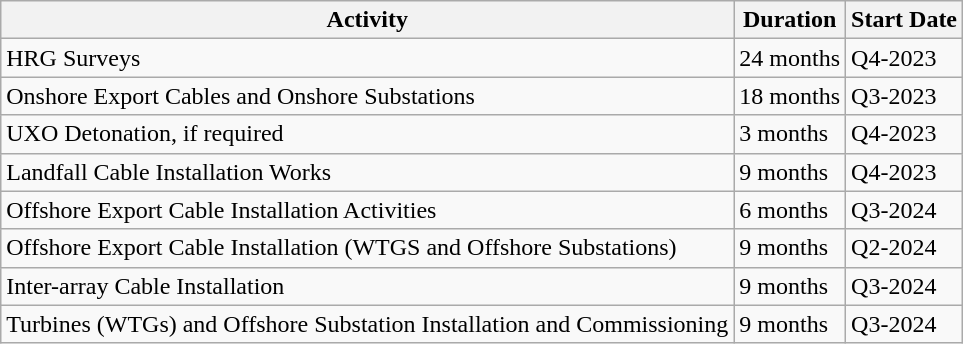<table class="wikitable">
<tr>
<th>Activity</th>
<th>Duration</th>
<th>Start Date</th>
</tr>
<tr>
<td>HRG Surveys</td>
<td>24 months</td>
<td>Q4-2023</td>
</tr>
<tr>
<td>Onshore Export Cables and Onshore Substations</td>
<td>18 months</td>
<td>Q3-2023</td>
</tr>
<tr>
<td>UXO Detonation, if required</td>
<td>3 months</td>
<td>Q4-2023</td>
</tr>
<tr>
<td>Landfall Cable Installation Works</td>
<td>9 months</td>
<td>Q4-2023</td>
</tr>
<tr>
<td>Offshore Export Cable Installation Activities</td>
<td>6 months</td>
<td>Q3-2024</td>
</tr>
<tr>
<td>Offshore Export Cable Installation (WTGS and Offshore Substations)</td>
<td>9 months</td>
<td>Q2-2024</td>
</tr>
<tr>
<td>Inter-array Cable Installation</td>
<td>9 months</td>
<td>Q3-2024</td>
</tr>
<tr>
<td>Turbines (WTGs) and Offshore Substation Installation and Commissioning</td>
<td>9 months</td>
<td>Q3-2024</td>
</tr>
</table>
